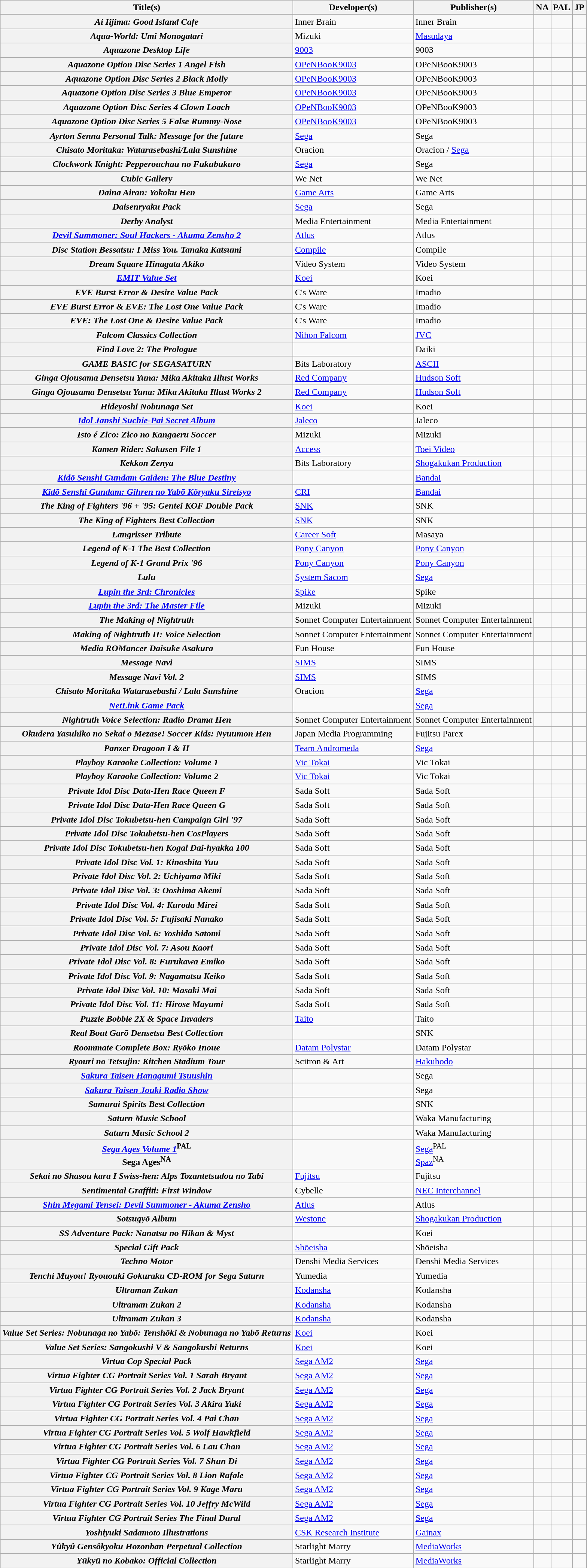<table class="wikitable plainrowheaders sortable sticky-header">
<tr>
<th scope="col">Title(s)<br></th>
<th scope="col">Developer(s)</th>
<th scope="col">Publisher(s)<br></th>
<th scope="col">NA</th>
<th scope="col">PAL</th>
<th scope="col">JP<br></th>
</tr>
<tr>
<th scope="row"><em>Ai Iijima: Good Island Cafe</em></th>
<td>Inner Brain</td>
<td>Inner Brain</td>
<td></td>
<td></td>
<td></td>
</tr>
<tr>
<th scope="row"><em>Aqua-World: Umi Monogatari</em></th>
<td>Mizuki</td>
<td><a href='#'>Masudaya</a></td>
<td></td>
<td></td>
<td></td>
</tr>
<tr>
<th scope="row"><em>Aquazone Desktop Life</em></th>
<td><a href='#'>9003</a></td>
<td>9003</td>
<td></td>
<td></td>
<td></td>
</tr>
<tr>
<th scope="row"><em>Aquazone Option Disc Series 1 Angel Fish</em></th>
<td><a href='#'>OPeNBooK9003</a></td>
<td>OPeNBooK9003</td>
<td></td>
<td></td>
<td></td>
</tr>
<tr>
<th scope="row"><em>Aquazone Option Disc Series 2 Black Molly</em></th>
<td><a href='#'>OPeNBooK9003</a></td>
<td>OPeNBooK9003</td>
<td></td>
<td></td>
<td></td>
</tr>
<tr>
<th scope="row"><em>Aquazone Option Disc Series 3 Blue Emperor</em></th>
<td><a href='#'>OPeNBooK9003</a></td>
<td>OPeNBooK9003</td>
<td></td>
<td></td>
<td></td>
</tr>
<tr>
<th scope="row"><em>Aquazone Option Disc Series 4 Clown Loach</em></th>
<td><a href='#'>OPeNBooK9003</a></td>
<td>OPeNBooK9003</td>
<td></td>
<td></td>
<td></td>
</tr>
<tr>
<th scope="row"><em>Aquazone Option Disc Series 5 False Rummy-Nose</em></th>
<td><a href='#'>OPeNBooK9003</a></td>
<td>OPeNBooK9003</td>
<td></td>
<td></td>
<td></td>
</tr>
<tr>
<th scope="row"><em>Ayrton Senna Personal Talk: Message for the future</em></th>
<td><a href='#'>Sega</a></td>
<td>Sega</td>
<td></td>
<td></td>
<td></td>
</tr>
<tr>
<th scope="row"><em>Chisato Moritaka: Watarasebashi/Lala Sunshine</em></th>
<td>Oracion</td>
<td>Oracion / <a href='#'>Sega</a></td>
<td></td>
<td></td>
<td></td>
</tr>
<tr>
<th scope="row"><em>Clockwork Knight: Pepperouchau no Fukubukuro</em></th>
<td><a href='#'>Sega</a></td>
<td>Sega</td>
<td></td>
<td></td>
<td></td>
</tr>
<tr>
<th scope="row"><em>Cubic Gallery</em></th>
<td>We Net</td>
<td>We Net</td>
<td></td>
<td></td>
<td></td>
</tr>
<tr>
<th scope="row"><em>Daina Airan: Yokoku Hen</em></th>
<td><a href='#'>Game Arts</a></td>
<td>Game Arts</td>
<td></td>
<td></td>
<td></td>
</tr>
<tr>
<th scope="row"><em>Daisenryaku Pack</em></th>
<td><a href='#'>Sega</a></td>
<td>Sega</td>
<td></td>
<td></td>
<td></td>
</tr>
<tr>
<th scope="row"><em>Derby Analyst</em></th>
<td>Media Entertainment</td>
<td>Media Entertainment</td>
<td></td>
<td></td>
<td></td>
</tr>
<tr>
<th scope="row"><em><a href='#'>Devil Summoner: Soul Hackers - Akuma Zensho 2</a></em></th>
<td><a href='#'>Atlus</a></td>
<td>Atlus</td>
<td></td>
<td></td>
<td></td>
</tr>
<tr>
<th scope="row"><em>Disc Station Bessatsu: I Miss You. Tanaka Katsumi</em></th>
<td><a href='#'>Compile</a></td>
<td>Compile</td>
<td></td>
<td></td>
<td></td>
</tr>
<tr>
<th scope="row"><em>Dream Square Hinagata Akiko</em></th>
<td>Video System</td>
<td>Video System</td>
<td></td>
<td></td>
<td></td>
</tr>
<tr>
<th scope="row"><em><a href='#'>EMIT Value Set</a></em></th>
<td><a href='#'>Koei</a></td>
<td>Koei</td>
<td></td>
<td></td>
<td></td>
</tr>
<tr>
<th scope="row"><em>EVE Burst Error & Desire Value Pack</em></th>
<td>C's Ware</td>
<td>Imadio</td>
<td></td>
<td></td>
<td></td>
</tr>
<tr>
<th scope="row"><em>EVE Burst Error & EVE: The Lost One Value Pack</em></th>
<td>C's Ware</td>
<td>Imadio</td>
<td></td>
<td></td>
<td></td>
</tr>
<tr>
<th scope="row"><em>EVE: The Lost One & Desire Value Pack</em></th>
<td>C's Ware</td>
<td>Imadio</td>
<td></td>
<td></td>
<td></td>
</tr>
<tr>
<th scope="row"><em>Falcom Classics Collection</em></th>
<td><a href='#'>Nihon Falcom</a></td>
<td><a href='#'>JVC</a></td>
<td></td>
<td></td>
<td></td>
</tr>
<tr>
<th scope="row"><em>Find Love 2: The Prologue</em></th>
<td></td>
<td>Daiki</td>
<td></td>
<td></td>
<td></td>
</tr>
<tr>
<th scope="row"><em>GAME BASIC for SEGASATURN</em></th>
<td>Bits Laboratory</td>
<td><a href='#'>ASCII</a></td>
<td></td>
<td></td>
<td></td>
</tr>
<tr>
<th scope="row"><em>Ginga Ojousama Densetsu Yuna: Mika Akitaka Illust Works</em></th>
<td><a href='#'>Red Company</a></td>
<td><a href='#'>Hudson Soft</a></td>
<td></td>
<td></td>
<td></td>
</tr>
<tr>
<th scope="row"><em>Ginga Ojousama Densetsu Yuna: Mika Akitaka Illust Works 2</em></th>
<td><a href='#'>Red Company</a></td>
<td><a href='#'>Hudson Soft</a></td>
<td></td>
<td></td>
<td></td>
</tr>
<tr>
<th scope="row"><em>Hideyoshi Nobunaga Set</em></th>
<td><a href='#'>Koei</a></td>
<td>Koei</td>
<td></td>
<td></td>
<td></td>
</tr>
<tr>
<th scope="row"><em><a href='#'>Idol Janshi Suchie-Pai Secret Album</a></em></th>
<td><a href='#'>Jaleco</a></td>
<td>Jaleco</td>
<td></td>
<td></td>
<td></td>
</tr>
<tr>
<th scope="row"><em>Isto é Zico: Zico no Kangaeru Soccer</em></th>
<td>Mizuki</td>
<td>Mizuki</td>
<td></td>
<td></td>
<td></td>
</tr>
<tr>
<th scope="row"><em>Kamen Rider: Sakusen File 1</em></th>
<td><a href='#'>Access</a></td>
<td><a href='#'>Toei Video</a></td>
<td></td>
<td></td>
<td></td>
</tr>
<tr>
<th scope="row"><em>Kekkon Zenya</em></th>
<td>Bits Laboratory</td>
<td><a href='#'>Shogakukan Production</a></td>
<td></td>
<td></td>
<td></td>
</tr>
<tr>
<th scope="row"><em><a href='#'>Kidō Senshi Gundam Gaiden: The Blue Destiny</a></em></th>
<td></td>
<td><a href='#'>Bandai</a></td>
<td></td>
<td></td>
<td></td>
</tr>
<tr>
<th scope="row"><em><a href='#'>Kidō Senshi Gundam: Gihren no Yabō Kôryaku Sireisyo</a></em></th>
<td><a href='#'>CRI</a></td>
<td><a href='#'>Bandai</a></td>
<td></td>
<td></td>
<td></td>
</tr>
<tr>
<th scope="row" data-sort-value="king of fighters '96 + '95"><em>The King of Fighters '96 + '95: Gentei KOF Double Pack</em></th>
<td><a href='#'>SNK</a></td>
<td>SNK</td>
<td></td>
<td></td>
<td></td>
</tr>
<tr>
<th scope="row" data-sort-value="king of fighters best collection"><em>The King of Fighters Best Collection</em></th>
<td><a href='#'>SNK</a></td>
<td>SNK</td>
<td></td>
<td></td>
<td></td>
</tr>
<tr>
<th scope="row"><em>Langrisser Tribute</em></th>
<td><a href='#'>Career Soft</a></td>
<td>Masaya</td>
<td></td>
<td></td>
<td></td>
</tr>
<tr>
<th scope="row"><em>Legend of K-1 The Best Collection</em></th>
<td><a href='#'>Pony Canyon</a></td>
<td><a href='#'>Pony Canyon</a></td>
<td></td>
<td></td>
<td></td>
</tr>
<tr>
<th scope="row"><em>Legend of K-1 Grand Prix '96</em></th>
<td><a href='#'>Pony Canyon</a></td>
<td><a href='#'>Pony Canyon</a></td>
<td></td>
<td></td>
<td></td>
</tr>
<tr>
<th scope="row"><em>Lulu</em></th>
<td><a href='#'>System Sacom</a></td>
<td><a href='#'>Sega</a></td>
<td></td>
<td></td>
<td></td>
</tr>
<tr>
<th scope="row"><em><a href='#'>Lupin the 3rd: Chronicles</a></em></th>
<td><a href='#'>Spike</a></td>
<td>Spike</td>
<td></td>
<td></td>
<td></td>
</tr>
<tr>
<th scope="row"><em><a href='#'>Lupin the 3rd: The Master File</a></em></th>
<td>Mizuki</td>
<td>Mizuki</td>
<td></td>
<td></td>
<td></td>
</tr>
<tr>
<th scope="row" data-sort-value="making of nightruth"><em>The Making of Nightruth</em></th>
<td>Sonnet Computer Entertainment</td>
<td>Sonnet Computer Entertainment</td>
<td></td>
<td></td>
<td></td>
</tr>
<tr>
<th scope="row"><em>Making of Nightruth II: Voice Selection</em></th>
<td>Sonnet Computer Entertainment</td>
<td>Sonnet Computer Entertainment</td>
<td></td>
<td></td>
<td></td>
</tr>
<tr>
<th scope="row"><em>Media ROMancer Daisuke Asakura</em></th>
<td>Fun House</td>
<td>Fun House</td>
<td></td>
<td></td>
<td></td>
</tr>
<tr>
<th scope="row"><em>Message Navi</em></th>
<td><a href='#'>SIMS</a></td>
<td>SIMS</td>
<td></td>
<td></td>
<td></td>
</tr>
<tr>
<th scope="row"><em>Message Navi Vol. 2</em></th>
<td><a href='#'>SIMS</a></td>
<td>SIMS</td>
<td></td>
<td></td>
<td></td>
</tr>
<tr>
<th scope="row"><em>Chisato Moritaka Watarasebashi / Lala Sunshine</em></th>
<td>Oracion</td>
<td><a href='#'>Sega</a></td>
<td></td>
<td></td>
<td></td>
</tr>
<tr>
<th scope="row"><em><a href='#'>NetLink Game Pack</a></em></th>
<td></td>
<td><a href='#'>Sega</a></td>
<td></td>
<td></td>
<td></td>
</tr>
<tr>
<th scope="row"><em>Nightruth Voice Selection: Radio Drama Hen</em></th>
<td>Sonnet Computer Entertainment</td>
<td>Sonnet Computer Entertainment</td>
<td></td>
<td></td>
<td></td>
</tr>
<tr>
<th scope="row"><em>Okudera Yasuhiko no Sekai o Mezase! Soccer Kids: Nyuumon Hen</em></th>
<td>Japan Media Programming</td>
<td>Fujitsu Parex</td>
<td></td>
<td></td>
<td></td>
</tr>
<tr>
<th scope="row"><em>Panzer Dragoon I & II</em></th>
<td><a href='#'>Team Andromeda</a></td>
<td><a href='#'>Sega</a></td>
<td></td>
<td></td>
<td></td>
</tr>
<tr>
<th scope="row"><em>Playboy Karaoke Collection: Volume 1</em></th>
<td><a href='#'>Vic Tokai</a></td>
<td>Vic Tokai</td>
<td></td>
<td></td>
<td></td>
</tr>
<tr>
<th scope="row"><em>Playboy Karaoke Collection: Volume 2</em></th>
<td><a href='#'>Vic Tokai</a></td>
<td>Vic Tokai</td>
<td></td>
<td></td>
<td></td>
</tr>
<tr>
<th scope="row"><em>Private Idol Disc Data-Hen Race Queen F</em></th>
<td>Sada Soft</td>
<td>Sada Soft</td>
<td></td>
<td></td>
<td></td>
</tr>
<tr>
<th scope="row"><em>Private Idol Disc Data-Hen Race Queen G</em></th>
<td>Sada Soft</td>
<td>Sada Soft</td>
<td></td>
<td></td>
<td></td>
</tr>
<tr>
<th scope="row"><em>Private Idol Disc Tokubetsu-hen Campaign Girl '97</em></th>
<td>Sada Soft</td>
<td>Sada Soft</td>
<td></td>
<td></td>
<td></td>
</tr>
<tr>
<th scope="row"><em>Private Idol Disc Tokubetsu-hen CosPlayers</em></th>
<td>Sada Soft</td>
<td>Sada Soft</td>
<td></td>
<td></td>
<td></td>
</tr>
<tr>
<th scope="row"><em>Private Idol Disc Tokubetsu-hen Kogal Dai-hyakka 100</em></th>
<td>Sada Soft</td>
<td>Sada Soft</td>
<td></td>
<td></td>
<td></td>
</tr>
<tr>
<th scope="row"><em>Private Idol Disc Vol. 1: Kinoshita Yuu</em></th>
<td>Sada Soft</td>
<td>Sada Soft</td>
<td></td>
<td></td>
<td></td>
</tr>
<tr>
<th scope="row"><em>Private Idol Disc Vol. 2: Uchiyama Miki</em></th>
<td>Sada Soft</td>
<td>Sada Soft</td>
<td></td>
<td></td>
<td></td>
</tr>
<tr>
<th scope="row"><em>Private Idol Disc Vol. 3: Ooshima Akemi</em></th>
<td>Sada Soft</td>
<td>Sada Soft</td>
<td></td>
<td></td>
<td></td>
</tr>
<tr>
<th scope="row"><em>Private Idol Disc Vol. 4: Kuroda Mirei</em></th>
<td>Sada Soft</td>
<td>Sada Soft</td>
<td></td>
<td></td>
<td></td>
</tr>
<tr>
<th scope="row"><em>Private Idol Disc Vol. 5: Fujisaki Nanako</em></th>
<td>Sada Soft</td>
<td>Sada Soft</td>
<td></td>
<td></td>
<td></td>
</tr>
<tr>
<th scope="row"><em>Private Idol Disc Vol. 6: Yoshida Satomi</em></th>
<td>Sada Soft</td>
<td>Sada Soft</td>
<td></td>
<td></td>
<td></td>
</tr>
<tr>
<th scope="row"><em>Private Idol Disc Vol. 7: Asou Kaori</em></th>
<td>Sada Soft</td>
<td>Sada Soft</td>
<td></td>
<td></td>
<td></td>
</tr>
<tr>
<th scope="row"><em>Private Idol Disc Vol. 8: Furukawa Emiko</em></th>
<td>Sada Soft</td>
<td>Sada Soft</td>
<td></td>
<td></td>
<td></td>
</tr>
<tr>
<th scope="row"><em>Private Idol Disc Vol. 9: Nagamatsu Keiko</em></th>
<td>Sada Soft</td>
<td>Sada Soft</td>
<td></td>
<td></td>
<td></td>
</tr>
<tr>
<th scope="row"><em>Private Idol Disc Vol. 10: Masaki Mai</em></th>
<td>Sada Soft</td>
<td>Sada Soft</td>
<td></td>
<td></td>
<td></td>
</tr>
<tr>
<th scope="row"><em>Private Idol Disc Vol. 11: Hirose Mayumi</em></th>
<td>Sada Soft</td>
<td>Sada Soft</td>
<td></td>
<td></td>
<td></td>
</tr>
<tr>
<th scope="row"><em>Puzzle Bobble 2X & Space Invaders</em></th>
<td><a href='#'>Taito</a></td>
<td>Taito</td>
<td></td>
<td></td>
<td></td>
</tr>
<tr>
<th scope="row"><em>Real Bout Garō Densetsu Best Collection</em></th>
<td></td>
<td>SNK</td>
<td></td>
<td></td>
<td></td>
</tr>
<tr>
<th scope="row"><em>Roommate Complete Box: Ryōko Inoue</em></th>
<td><a href='#'>Datam Polystar</a></td>
<td>Datam Polystar</td>
<td></td>
<td></td>
<td></td>
</tr>
<tr>
<th scope="row"><em>Ryouri no Tetsujin: Kitchen Stadium Tour</em></th>
<td>Scitron & Art</td>
<td><a href='#'>Hakuhodo</a></td>
<td></td>
<td></td>
<td></td>
</tr>
<tr>
<th scope="row"><em><a href='#'>Sakura Taisen Hanagumi Tsuushin</a></em></th>
<td></td>
<td>Sega</td>
<td></td>
<td></td>
<td></td>
</tr>
<tr>
<th scope="row"><em><a href='#'>Sakura Taisen Jouki Radio Show</a></em></th>
<td></td>
<td>Sega</td>
<td></td>
<td></td>
<td></td>
</tr>
<tr>
<th scope="row"><em>Samurai Spirits Best Collection</em></th>
<td></td>
<td>SNK</td>
<td></td>
<td></td>
<td></td>
</tr>
<tr>
<th scope="row"><em>Saturn Music School</em></th>
<td></td>
<td>Waka Manufacturing</td>
<td></td>
<td></td>
<td></td>
</tr>
<tr>
<th scope="row"><em>Saturn Music School 2</em></th>
<td></td>
<td>Waka Manufacturing</td>
<td></td>
<td></td>
<td></td>
</tr>
<tr>
<th scope="row"><em><a href='#'>Sega Ages Volume 1</a></em><sup>PAL</sup><br>Sega Ages<sup>NA</sup></th>
<td></td>
<td><a href='#'>Sega</a><sup>PAL</sup><br><a href='#'>Spaz</a><sup>NA</sup></td>
<td></td>
<td></td>
<td></td>
</tr>
<tr>
<th scope="row"><em>Sekai no Shasou kara I Swiss-hen: Alps Tozantetsudou no Tabi</em></th>
<td><a href='#'>Fujitsu</a></td>
<td>Fujitsu</td>
<td></td>
<td></td>
<td></td>
</tr>
<tr>
<th scope="row"><em>Sentimental Graffiti: First Window</em></th>
<td>Cybelle</td>
<td><a href='#'>NEC Interchannel</a></td>
<td></td>
<td></td>
<td></td>
</tr>
<tr>
<th scope="row"><em><a href='#'>Shin Megami Tensei: Devil Summoner - Akuma Zensho</a></em></th>
<td><a href='#'>Atlus</a></td>
<td>Atlus</td>
<td></td>
<td></td>
<td></td>
</tr>
<tr>
<th scope="row"><em>Sotsugyō Album</em></th>
<td><a href='#'>Westone</a></td>
<td><a href='#'>Shogakukan Production</a></td>
<td></td>
<td></td>
<td></td>
</tr>
<tr>
<th scope="row"><em>SS Adventure Pack: Nanatsu no Hikan & Myst</em></th>
<td></td>
<td>Koei</td>
<td></td>
<td></td>
<td></td>
</tr>
<tr>
<th scope="row"><em>Special Gift Pack</em></th>
<td><a href='#'>Shōeisha</a></td>
<td>Shōeisha</td>
<td></td>
<td></td>
<td></td>
</tr>
<tr>
<th scope="row"><em>Techno Motor</em></th>
<td>Denshi Media Services</td>
<td>Denshi Media Services</td>
<td></td>
<td></td>
<td></td>
</tr>
<tr>
<th scope="row"><em>Tenchi Muyou! Ryououki Gokuraku CD-ROM for Sega Saturn</em></th>
<td>Yumedia</td>
<td>Yumedia</td>
<td></td>
<td></td>
<td></td>
</tr>
<tr>
<th scope="row"><em>Ultraman Zukan</em></th>
<td><a href='#'>Kodansha</a></td>
<td>Kodansha</td>
<td></td>
<td></td>
<td></td>
</tr>
<tr>
<th scope="row"><em>Ultraman Zukan 2</em></th>
<td><a href='#'>Kodansha</a></td>
<td>Kodansha</td>
<td></td>
<td></td>
<td></td>
</tr>
<tr>
<th scope="row"><em>Ultraman Zukan 3</em></th>
<td><a href='#'>Kodansha</a></td>
<td>Kodansha</td>
<td></td>
<td></td>
<td></td>
</tr>
<tr>
<th scope="row"><em>Value Set Series: Nobunaga no Yabō: Tenshōki & Nobunaga no Yabō Returns</em></th>
<td><a href='#'>Koei</a></td>
<td>Koei</td>
<td></td>
<td></td>
<td></td>
</tr>
<tr>
<th scope="row"><em>Value Set Series: Sangokushi V & Sangokushi Returns</em></th>
<td><a href='#'>Koei</a></td>
<td>Koei</td>
<td></td>
<td></td>
<td></td>
</tr>
<tr>
<th scope="row"><em>Virtua Cop Special Pack</em></th>
<td><a href='#'>Sega AM2</a></td>
<td><a href='#'>Sega</a></td>
<td></td>
<td></td>
<td></td>
</tr>
<tr>
<th scope="row"><em>Virtua Fighter CG Portrait Series Vol. 1 Sarah Bryant</em></th>
<td><a href='#'>Sega AM2</a></td>
<td><a href='#'>Sega</a></td>
<td></td>
<td></td>
<td></td>
</tr>
<tr>
<th scope="row"><em>Virtua Fighter CG Portrait Series Vol. 2 Jack Bryant</em></th>
<td><a href='#'>Sega AM2</a></td>
<td><a href='#'>Sega</a></td>
<td></td>
<td></td>
<td></td>
</tr>
<tr>
<th scope="row"><em>Virtua Fighter CG Portrait Series Vol. 3 Akira Yuki</em></th>
<td><a href='#'>Sega AM2</a></td>
<td><a href='#'>Sega</a></td>
<td></td>
<td></td>
<td></td>
</tr>
<tr>
<th scope="row"><em>Virtua Fighter CG Portrait Series Vol. 4 Pai Chan</em></th>
<td><a href='#'>Sega AM2</a></td>
<td><a href='#'>Sega</a></td>
<td></td>
<td></td>
<td></td>
</tr>
<tr>
<th scope="row"><em>Virtua Fighter CG Portrait Series Vol. 5 Wolf Hawkfield</em></th>
<td><a href='#'>Sega AM2</a></td>
<td><a href='#'>Sega</a></td>
<td></td>
<td></td>
<td></td>
</tr>
<tr>
<th scope="row"><em>Virtua Fighter CG Portrait Series Vol. 6 Lau Chan</em></th>
<td><a href='#'>Sega AM2</a></td>
<td><a href='#'>Sega</a></td>
<td></td>
<td></td>
<td></td>
</tr>
<tr>
<th scope="row"><em>Virtua Fighter CG Portrait Series Vol. 7 Shun Di</em></th>
<td><a href='#'>Sega AM2</a></td>
<td><a href='#'>Sega</a></td>
<td></td>
<td></td>
<td></td>
</tr>
<tr>
<th scope="row"><em>Virtua Fighter CG Portrait Series Vol. 8 Lion Rafale</em></th>
<td><a href='#'>Sega AM2</a></td>
<td><a href='#'>Sega</a></td>
<td></td>
<td></td>
<td></td>
</tr>
<tr>
<th scope="row"><em>Virtua Fighter CG Portrait Series Vol. 9 Kage Maru</em></th>
<td><a href='#'>Sega AM2</a></td>
<td><a href='#'>Sega</a></td>
<td></td>
<td></td>
<td></td>
</tr>
<tr>
<th scope="row"><em>Virtua Fighter CG Portrait Series Vol. 10 Jeffry McWild</em></th>
<td><a href='#'>Sega AM2</a></td>
<td><a href='#'>Sega</a></td>
<td></td>
<td></td>
<td></td>
</tr>
<tr>
<th scope="row"><em>Virtua Fighter CG Portrait Series The Final Dural</em></th>
<td><a href='#'>Sega AM2</a></td>
<td><a href='#'>Sega</a></td>
<td></td>
<td></td>
<td></td>
</tr>
<tr>
<th scope="row"><em>Yoshiyuki Sadamoto Illustrations</em></th>
<td><a href='#'>CSK Research Institute</a></td>
<td><a href='#'>Gainax</a></td>
<td></td>
<td></td>
<td></td>
</tr>
<tr>
<th scope="row"><em>Yûkyû Gensôkyoku Hozonban Perpetual Collection</em></th>
<td>Starlight Marry</td>
<td><a href='#'>MediaWorks</a></td>
<td></td>
<td></td>
<td></td>
</tr>
<tr>
<th scope="row"><em>Yūkyū no Kobako: Official Collection</em></th>
<td>Starlight Marry</td>
<td><a href='#'>MediaWorks</a></td>
<td></td>
<td></td>
<td></td>
</tr>
</table>
